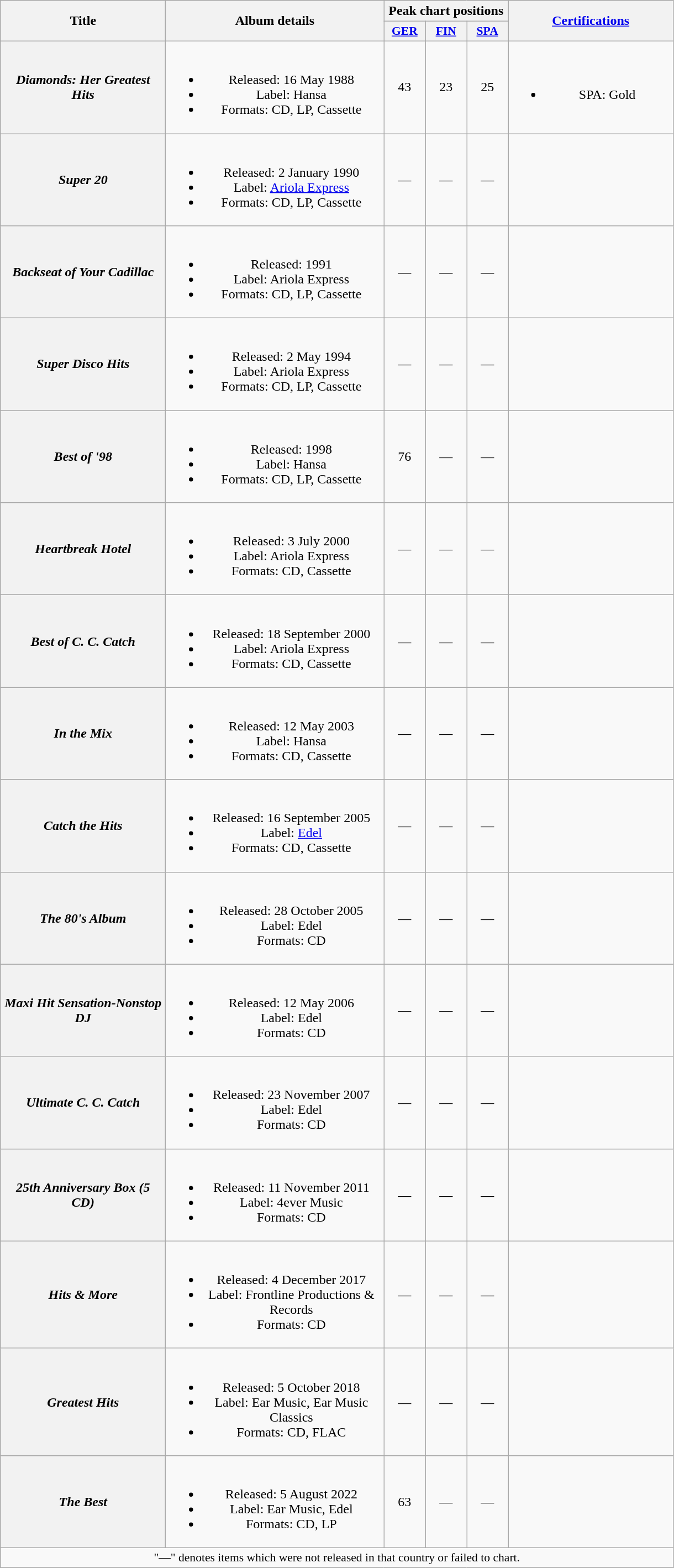<table class="wikitable plainrowheaders" style="text-align:center;">
<tr>
<th scope="col" rowspan="2" style="width:12em;">Title</th>
<th scope="col" rowspan="2" style="width:16em;">Album details</th>
<th scope="col" colspan="3">Peak chart positions</th>
<th scope="col" rowspan="2" style="width:12em;"><a href='#'>Certifications</a></th>
</tr>
<tr>
<th scope="col" style="width:3em;font-size:90%;"><a href='#'>GER</a><br></th>
<th scope="col" style="width:3em;font-size:90%;"><a href='#'>FIN</a><br></th>
<th scope="col" style="width:3em;font-size:90%;"><a href='#'>SPA</a><br></th>
</tr>
<tr>
<th scope="row"><em>Diamonds: Her Greatest Hits</em></th>
<td><br><ul><li>Released: 16 May 1988</li><li>Label: Hansa</li><li>Formats: CD, LP, Cassette</li></ul></td>
<td>43</td>
<td>23</td>
<td>25</td>
<td><br><ul><li>SPA: Gold</li></ul></td>
</tr>
<tr>
<th scope="row"><em>Super 20</em></th>
<td><br><ul><li>Released: 2 January 1990</li><li>Label: <a href='#'>Ariola Express</a></li><li>Formats: CD, LP, Cassette</li></ul></td>
<td>—</td>
<td>—</td>
<td>—</td>
<td></td>
</tr>
<tr>
<th scope="row"><em>Backseat of Your Cadillac</em></th>
<td><br><ul><li>Released: 1991</li><li>Label: Ariola Express</li><li>Formats: CD, LP, Cassette</li></ul></td>
<td>—</td>
<td>—</td>
<td>—</td>
<td></td>
</tr>
<tr>
<th scope="row"><em>Super Disco Hits</em></th>
<td><br><ul><li>Released: 2 May 1994</li><li>Label: Ariola Express</li><li>Formats: CD, LP, Cassette</li></ul></td>
<td>—</td>
<td>—</td>
<td>—</td>
<td></td>
</tr>
<tr>
<th scope="row"><em>Best of '98</em></th>
<td><br><ul><li>Released: 1998</li><li>Label: Hansa</li><li>Formats: CD, LP, Cassette</li></ul></td>
<td>76</td>
<td>—</td>
<td>—</td>
<td></td>
</tr>
<tr>
<th scope="row"><em>Heartbreak Hotel</em></th>
<td><br><ul><li>Released: 3 July 2000</li><li>Label: Ariola Express</li><li>Formats: CD, Cassette</li></ul></td>
<td>—</td>
<td>—</td>
<td>—</td>
<td></td>
</tr>
<tr>
<th scope="row"><em>Best of C. C. Catch</em></th>
<td><br><ul><li>Released: 18 September 2000</li><li>Label: Ariola Express</li><li>Formats: CD, Cassette</li></ul></td>
<td>—</td>
<td>—</td>
<td>—</td>
<td></td>
</tr>
<tr>
<th scope="row"><em>In the Mix</em></th>
<td><br><ul><li>Released: 12 May 2003</li><li>Label: Hansa</li><li>Formats: CD, Cassette</li></ul></td>
<td>—</td>
<td>—</td>
<td>—</td>
<td></td>
</tr>
<tr>
<th scope="row"><em>Catch the Hits</em></th>
<td><br><ul><li>Released: 16 September 2005</li><li>Label: <a href='#'>Edel</a></li><li>Formats: CD, Cassette</li></ul></td>
<td>—</td>
<td>—</td>
<td>—</td>
<td></td>
</tr>
<tr>
<th scope="row"><em>The 80's Album</em></th>
<td><br><ul><li>Released: 28 October 2005</li><li>Label: Edel</li><li>Formats: CD</li></ul></td>
<td>—</td>
<td>—</td>
<td>—</td>
<td></td>
</tr>
<tr>
<th scope="row"><em>Maxi Hit Sensation-Nonstop DJ</em></th>
<td><br><ul><li>Released: 12 May 2006</li><li>Label: Edel</li><li>Formats: CD</li></ul></td>
<td>—</td>
<td>—</td>
<td>—</td>
<td></td>
</tr>
<tr>
<th scope="row"><em>Ultimate C. C. Catch</em></th>
<td><br><ul><li>Released: 23 November 2007</li><li>Label: Edel</li><li>Formats: CD</li></ul></td>
<td>—</td>
<td>—</td>
<td>—</td>
<td></td>
</tr>
<tr>
<th scope="row"><em>25th Anniversary Box (5 CD)</em></th>
<td><br><ul><li>Released: 11 November 2011</li><li>Label: 4ever Music</li><li>Formats: CD</li></ul></td>
<td>—</td>
<td>—</td>
<td>—</td>
<td></td>
</tr>
<tr>
<th scope="row"><em>Hits & More</em></th>
<td><br><ul><li>Released: 4 December 2017</li><li>Label: Frontline Productions & Records</li><li>Formats: CD</li></ul></td>
<td>—</td>
<td>—</td>
<td>—</td>
<td></td>
</tr>
<tr>
<th scope="row"><em>Greatest Hits</em></th>
<td><br><ul><li>Released: 5 October 2018</li><li>Label: Ear Music, Ear Music Classics</li><li>Formats: CD, FLAC</li></ul></td>
<td>—</td>
<td>—</td>
<td>—</td>
<td></td>
</tr>
<tr>
<th scope="row"><em>The Best</em></th>
<td><br><ul><li>Released: 5 August 2022</li><li>Label: Ear Music, Еdel</li><li>Formats: CD, LP</li></ul></td>
<td>63</td>
<td>—</td>
<td>—</td>
<td></td>
</tr>
<tr>
<td colspan="10" style="text-align:center; font-size:90%;">"—" denotes items which were not released in that country or failed to chart.</td>
</tr>
</table>
